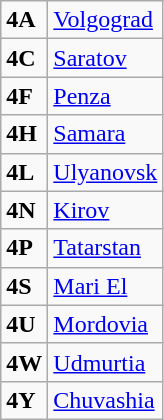<table class=wikitable>
<tr>
<td><strong>4A</strong></td>
<td><a href='#'>Volgograd</a></td>
</tr>
<tr>
<td><strong>4C</strong></td>
<td><a href='#'>Saratov</a></td>
</tr>
<tr>
<td><strong>4F</strong></td>
<td><a href='#'>Penza</a></td>
</tr>
<tr>
<td><strong>4H</strong></td>
<td><a href='#'>Samara</a></td>
</tr>
<tr>
<td><strong>4L</strong></td>
<td><a href='#'>Ulyanovsk</a></td>
</tr>
<tr>
<td><strong>4N</strong></td>
<td><a href='#'>Kirov</a></td>
</tr>
<tr>
<td><strong>4P</strong></td>
<td><a href='#'>Tatarstan</a></td>
</tr>
<tr>
<td><strong>4S</strong></td>
<td><a href='#'>Mari El</a></td>
</tr>
<tr>
<td><strong>4U</strong></td>
<td><a href='#'>Mordovia</a></td>
</tr>
<tr>
<td><strong>4W</strong></td>
<td><a href='#'>Udmurtia</a></td>
</tr>
<tr>
<td><strong>4Y</strong></td>
<td><a href='#'>Chuvashia</a></td>
</tr>
</table>
